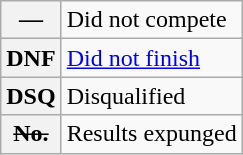<table class="wikitable">
<tr>
<th scope="row">—</th>
<td>Did not compete</td>
</tr>
<tr>
<th scope="row">DNF</th>
<td><a href='#'>Did not finish</a></td>
</tr>
<tr>
<th scope="row">DSQ</th>
<td>Disqualified</td>
</tr>
<tr>
<th scope="row"><del>No.</del></th>
<td>Results expunged</td>
</tr>
</table>
